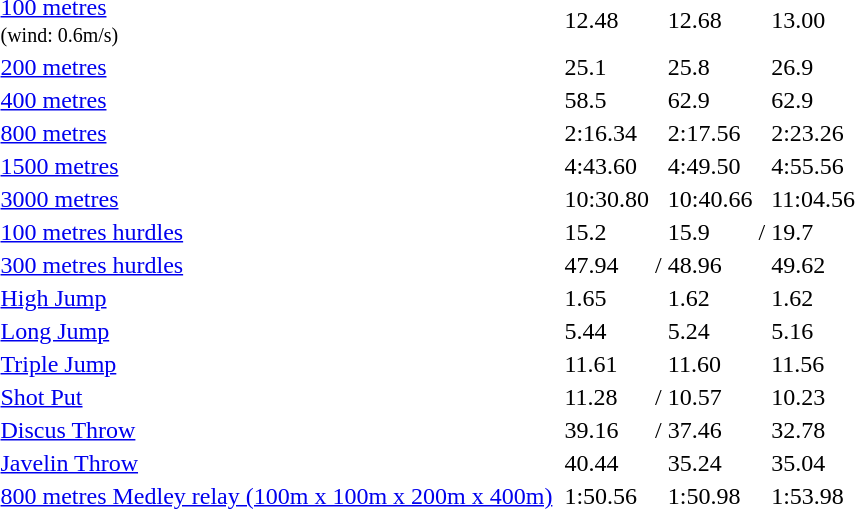<table>
<tr>
<td><a href='#'>100 metres</a> <br> <small>(wind: 0.6m/s)</small></td>
<td></td>
<td>12.48</td>
<td></td>
<td>12.68</td>
<td></td>
<td>13.00</td>
</tr>
<tr>
<td><a href='#'>200 metres</a></td>
<td></td>
<td>25.1</td>
<td></td>
<td>25.8</td>
<td></td>
<td>26.9</td>
</tr>
<tr>
<td><a href='#'>400 metres</a></td>
<td></td>
<td>58.5</td>
<td></td>
<td>62.9</td>
<td></td>
<td>62.9</td>
</tr>
<tr>
<td><a href='#'>800 metres</a></td>
<td></td>
<td>2:16.34</td>
<td></td>
<td>2:17.56</td>
<td></td>
<td>2:23.26</td>
</tr>
<tr>
<td><a href='#'>1500 metres</a></td>
<td></td>
<td>4:43.60</td>
<td></td>
<td>4:49.50</td>
<td></td>
<td>4:55.56</td>
</tr>
<tr>
<td><a href='#'>3000 metres</a></td>
<td></td>
<td>10:30.80</td>
<td></td>
<td>10:40.66</td>
<td></td>
<td>11:04.56</td>
</tr>
<tr>
<td><a href='#'>100 metres hurdles</a></td>
<td></td>
<td>15.2</td>
<td></td>
<td>15.9</td>
<td>/</td>
<td>19.7</td>
</tr>
<tr>
<td><a href='#'>300 metres hurdles</a></td>
<td></td>
<td>47.94</td>
<td>/</td>
<td>48.96</td>
<td></td>
<td>49.62</td>
</tr>
<tr>
<td><a href='#'>High Jump</a></td>
<td></td>
<td>1.65</td>
<td></td>
<td>1.62</td>
<td></td>
<td>1.62</td>
</tr>
<tr>
<td><a href='#'>Long Jump</a></td>
<td></td>
<td>5.44</td>
<td></td>
<td>5.24</td>
<td></td>
<td>5.16</td>
</tr>
<tr>
<td><a href='#'>Triple Jump</a></td>
<td></td>
<td>11.61</td>
<td></td>
<td>11.60</td>
<td></td>
<td>11.56</td>
</tr>
<tr>
<td><a href='#'>Shot Put</a></td>
<td></td>
<td>11.28</td>
<td>/</td>
<td>10.57</td>
<td></td>
<td>10.23</td>
</tr>
<tr>
<td><a href='#'>Discus Throw</a></td>
<td></td>
<td>39.16</td>
<td>/</td>
<td>37.46</td>
<td></td>
<td>32.78</td>
</tr>
<tr>
<td><a href='#'>Javelin Throw</a></td>
<td></td>
<td>40.44</td>
<td></td>
<td>35.24</td>
<td></td>
<td>35.04</td>
</tr>
<tr>
<td><a href='#'>800 metres Medley relay (100m x 100m x 200m x 400m)</a></td>
<td></td>
<td>1:50.56</td>
<td></td>
<td>1:50.98</td>
<td></td>
<td>1:53.98</td>
</tr>
</table>
